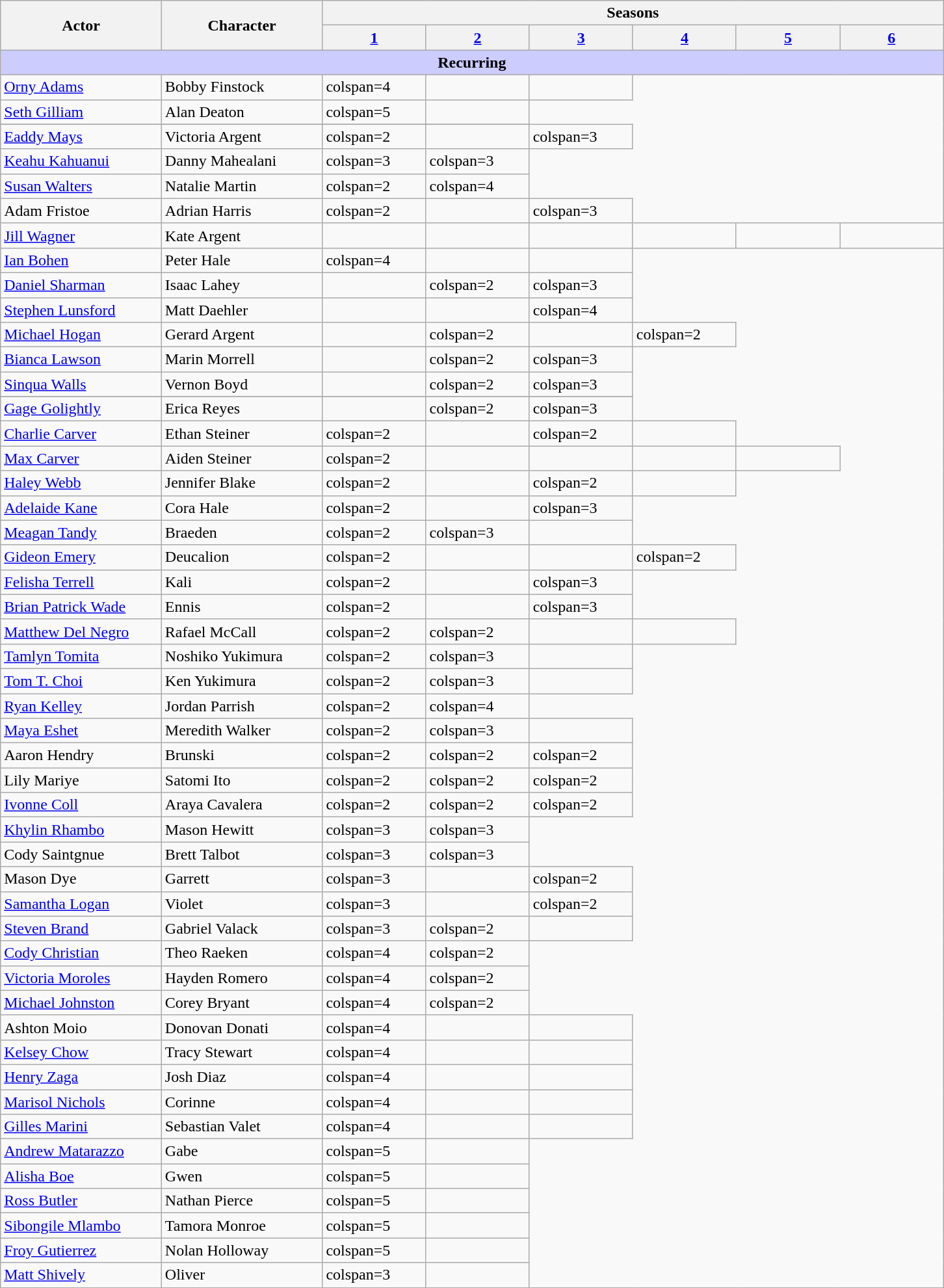<table class="wikitable">
<tr>
<th rowspan="2" style="width:14%;">Actor</th>
<th rowspan="2" style="width:14%;">Character</th>
<th colspan="6">Seasons</th>
</tr>
<tr>
<th style="width:9%;"><a href='#'>1</a></th>
<th style="width:9%;"><a href='#'>2</a></th>
<th style="width:9%;"><a href='#'>3</a></th>
<th style="width:9%;"><a href='#'>4</a></th>
<th style="width:9%;"><a href='#'>5</a></th>
<th style="width:9%;"><a href='#'>6</a></th>
</tr>
<tr>
<th colspan="8" style="background-color:#ccccff;">Recurring</th>
</tr>
<tr>
<td><a href='#'>Orny Adams</a></td>
<td>Bobby Finstock</td>
<td>colspan=4 </td>
<td></td>
<td></td>
</tr>
<tr>
<td><a href='#'>Seth Gilliam</a></td>
<td>Alan Deaton</td>
<td>colspan=5 </td>
<td></td>
</tr>
<tr>
</tr>
<tr>
<td><a href='#'>Eaddy Mays</a></td>
<td>Victoria Argent</td>
<td>colspan=2 </td>
<td></td>
<td>colspan=3 </td>
</tr>
<tr>
<td><a href='#'>Keahu Kahuanui</a></td>
<td>Danny Mahealani</td>
<td>colspan=3 </td>
<td>colspan=3 </td>
</tr>
<tr>
<td><a href='#'>Susan Walters</a></td>
<td>Natalie Martin</td>
<td>colspan=2 </td>
<td>colspan=4 </td>
</tr>
<tr>
<td>Adam Fristoe</td>
<td>Adrian Harris</td>
<td>colspan=2 </td>
<td></td>
<td>colspan=3 </td>
</tr>
<tr>
<td><a href='#'>Jill Wagner</a></td>
<td>Kate Argent</td>
<td></td>
<td></td>
<td></td>
<td></td>
<td></td>
<td></td>
</tr>
<tr>
<td><a href='#'>Ian Bohen</a></td>
<td>Peter Hale</td>
<td>colspan=4 </td>
<td></td>
<td></td>
</tr>
<tr>
<td><a href='#'>Daniel Sharman</a></td>
<td>Isaac Lahey</td>
<td></td>
<td>colspan=2 </td>
<td>colspan=3 </td>
</tr>
<tr>
<td><a href='#'>Stephen Lunsford</a></td>
<td>Matt Daehler</td>
<td></td>
<td></td>
<td>colspan=4 </td>
</tr>
<tr>
<td><a href='#'>Michael Hogan</a></td>
<td>Gerard Argent</td>
<td></td>
<td>colspan=2 </td>
<td></td>
<td>colspan=2 </td>
</tr>
<tr>
<td><a href='#'>Bianca Lawson</a></td>
<td>Marin Morrell</td>
<td></td>
<td>colspan=2 </td>
<td>colspan=3 </td>
</tr>
<tr>
<td><a href='#'>Sinqua Walls</a></td>
<td>Vernon Boyd</td>
<td></td>
<td>colspan=2 </td>
<td>colspan=3 </td>
</tr>
<tr>
</tr>
<tr>
<td><a href='#'>Gage Golightly</a></td>
<td>Erica Reyes</td>
<td></td>
<td>colspan=2 </td>
<td>colspan=3 </td>
</tr>
<tr>
<td><a href='#'>Charlie Carver</a></td>
<td>Ethan Steiner</td>
<td>colspan=2 </td>
<td></td>
<td>colspan=2 </td>
<td></td>
</tr>
<tr>
<td><a href='#'>Max Carver</a></td>
<td>Aiden Steiner</td>
<td>colspan=2 </td>
<td></td>
<td></td>
<td></td>
<td></td>
</tr>
<tr>
<td><a href='#'>Haley Webb</a></td>
<td>Jennifer Blake</td>
<td>colspan=2 </td>
<td></td>
<td>colspan=2 </td>
<td></td>
</tr>
<tr>
<td><a href='#'>Adelaide Kane</a></td>
<td>Cora Hale</td>
<td>colspan=2 </td>
<td></td>
<td>colspan=3 </td>
</tr>
<tr>
<td><a href='#'>Meagan Tandy</a></td>
<td>Braeden</td>
<td>colspan=2 </td>
<td>colspan=3 </td>
<td></td>
</tr>
<tr>
<td><a href='#'>Gideon Emery</a></td>
<td>Deucalion</td>
<td>colspan=2 </td>
<td></td>
<td></td>
<td>colspan=2 </td>
</tr>
<tr>
<td><a href='#'>Felisha Terrell</a></td>
<td>Kali</td>
<td>colspan=2 </td>
<td></td>
<td>colspan=3 </td>
</tr>
<tr>
<td><a href='#'>Brian Patrick Wade</a></td>
<td>Ennis</td>
<td>colspan=2 </td>
<td></td>
<td>colspan=3 </td>
</tr>
<tr>
<td><a href='#'>Matthew Del Negro</a></td>
<td>Rafael McCall</td>
<td>colspan=2 </td>
<td>colspan=2 </td>
<td></td>
<td></td>
</tr>
<tr>
<td><a href='#'>Tamlyn Tomita</a></td>
<td>Noshiko Yukimura</td>
<td>colspan=2 </td>
<td>colspan=3 </td>
<td></td>
</tr>
<tr>
<td><a href='#'>Tom T. Choi</a></td>
<td>Ken Yukimura</td>
<td>colspan=2 </td>
<td>colspan=3 </td>
<td></td>
</tr>
<tr>
<td><a href='#'>Ryan Kelley</a></td>
<td>Jordan Parrish</td>
<td>colspan=2 </td>
<td>colspan=4 </td>
</tr>
<tr>
<td><a href='#'>Maya Eshet</a></td>
<td>Meredith Walker</td>
<td>colspan=2 </td>
<td>colspan=3 </td>
<td></td>
</tr>
<tr>
<td>Aaron Hendry</td>
<td>Brunski</td>
<td>colspan=2 </td>
<td>colspan=2 </td>
<td>colspan=2 </td>
</tr>
<tr>
<td>Lily Mariye</td>
<td>Satomi Ito</td>
<td>colspan=2 </td>
<td>colspan=2 </td>
<td>colspan=2 </td>
</tr>
<tr>
<td><a href='#'>Ivonne Coll</a></td>
<td>Araya Cavalera</td>
<td>colspan=2 </td>
<td>colspan=2 </td>
<td>colspan=2 </td>
</tr>
<tr>
<td><a href='#'>Khylin Rhambo</a></td>
<td>Mason Hewitt</td>
<td>colspan=3 </td>
<td>colspan=3 </td>
</tr>
<tr>
<td>Cody Saintgnue</td>
<td>Brett Talbot</td>
<td>colspan=3 </td>
<td>colspan=3 </td>
</tr>
<tr>
<td>Mason Dye</td>
<td>Garrett</td>
<td>colspan=3 </td>
<td></td>
<td>colspan=2 </td>
</tr>
<tr>
<td><a href='#'>Samantha Logan</a></td>
<td>Violet</td>
<td>colspan=3 </td>
<td></td>
<td>colspan=2 </td>
</tr>
<tr>
<td><a href='#'>Steven Brand</a></td>
<td>Gabriel Valack</td>
<td>colspan=3 </td>
<td>colspan=2 </td>
<td></td>
</tr>
<tr>
<td><a href='#'>Cody Christian</a></td>
<td>Theo Raeken</td>
<td>colspan=4 </td>
<td>colspan=2 </td>
</tr>
<tr>
<td><a href='#'>Victoria Moroles</a></td>
<td>Hayden Romero</td>
<td>colspan=4 </td>
<td>colspan=2 </td>
</tr>
<tr>
<td><a href='#'>Michael Johnston</a></td>
<td>Corey Bryant</td>
<td>colspan=4 </td>
<td>colspan=2 </td>
</tr>
<tr>
<td>Ashton Moio</td>
<td>Donovan Donati</td>
<td>colspan=4 </td>
<td></td>
<td></td>
</tr>
<tr>
<td><a href='#'>Kelsey Chow</a></td>
<td>Tracy Stewart</td>
<td>colspan=4 </td>
<td></td>
<td></td>
</tr>
<tr>
<td><a href='#'>Henry Zaga</a></td>
<td>Josh Diaz</td>
<td>colspan=4 </td>
<td></td>
<td></td>
</tr>
<tr>
<td><a href='#'>Marisol Nichols</a></td>
<td>Corinne</td>
<td>colspan=4 </td>
<td></td>
<td></td>
</tr>
<tr>
<td><a href='#'>Gilles Marini</a></td>
<td>Sebastian Valet</td>
<td>colspan=4 </td>
<td></td>
<td></td>
</tr>
<tr>
<td><a href='#'>Andrew Matarazzo</a></td>
<td>Gabe</td>
<td>colspan=5 </td>
<td></td>
</tr>
<tr>
<td><a href='#'>Alisha Boe</a></td>
<td>Gwen</td>
<td>colspan=5 </td>
<td></td>
</tr>
<tr>
<td><a href='#'>Ross Butler</a></td>
<td>Nathan Pierce</td>
<td>colspan=5 </td>
<td></td>
</tr>
<tr>
<td><a href='#'>Sibongile Mlambo</a></td>
<td>Tamora Monroe</td>
<td>colspan=5 </td>
<td></td>
</tr>
<tr>
<td><a href='#'>Froy Gutierrez</a></td>
<td>Nolan Holloway</td>
<td>colspan=5 </td>
<td></td>
</tr>
<tr>
<td><a href='#'>Matt Shively</a></td>
<td>Oliver</td>
<td>colspan=3 </td>
<td></td>
</tr>
</table>
